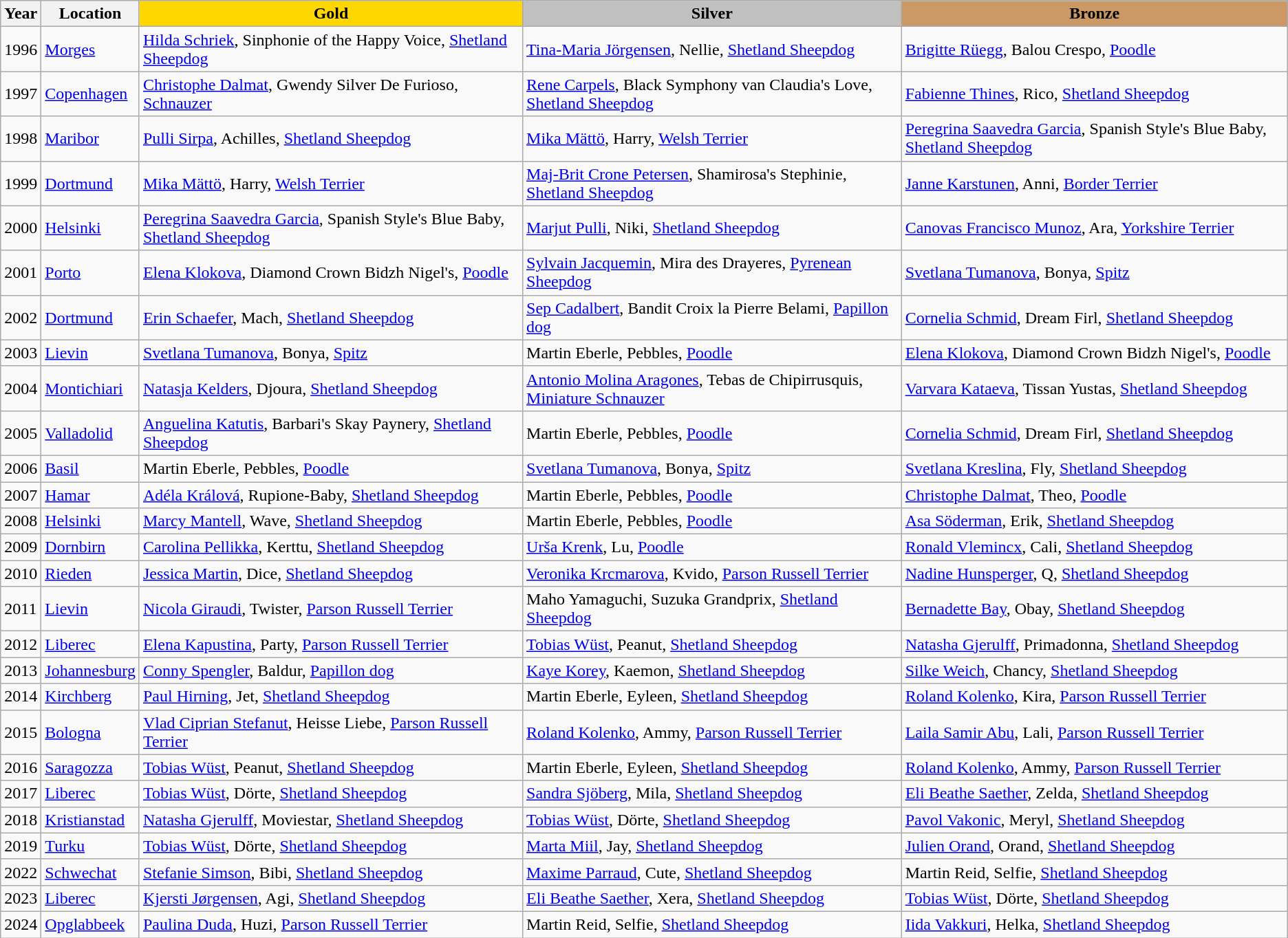<table class="wikitable">
<tr>
<th>Year</th>
<th>Location</th>
<th style="background-color:gold;">Gold</th>
<th style="background-color:silver;">Silver</th>
<th style="background-color:#cc9966;">Bronze</th>
</tr>
<tr>
<td>1996</td>
<td> <a href='#'>Morges</a></td>
<td> <a href='#'>Hilda Schriek</a>, Sinphonie of the Happy Voice, <a href='#'>Shetland Sheepdog</a></td>
<td> <a href='#'>Tina-Maria Jörgensen</a>, Nellie, <a href='#'>Shetland Sheepdog</a></td>
<td> <a href='#'>Brigitte Rüegg</a>, Balou Crespo, <a href='#'>Poodle</a></td>
</tr>
<tr>
<td>1997</td>
<td> <a href='#'>Copenhagen</a></td>
<td> <a href='#'>Christophe Dalmat</a>, Gwendy Silver De Furioso, <a href='#'>Schnauzer</a></td>
<td> <a href='#'>Rene Carpels</a>, Black Symphony van Claudia's Love, <a href='#'>Shetland Sheepdog</a></td>
<td> <a href='#'>Fabienne Thines</a>, Rico, <a href='#'>Shetland Sheepdog</a></td>
</tr>
<tr>
<td>1998</td>
<td> <a href='#'>Maribor</a></td>
<td> <a href='#'>Pulli Sirpa</a>, Achilles, <a href='#'>Shetland Sheepdog</a></td>
<td> <a href='#'>Mika Mättö</a>, Harry, <a href='#'>Welsh Terrier</a></td>
<td> <a href='#'>Peregrina Saavedra Garcia</a>, Spanish Style's Blue Baby, <a href='#'>Shetland Sheepdog</a></td>
</tr>
<tr>
<td>1999</td>
<td> <a href='#'>Dortmund</a></td>
<td> <a href='#'>Mika Mättö</a>, Harry, <a href='#'>Welsh Terrier</a></td>
<td> <a href='#'>Maj-Brit Crone Petersen</a>, Shamirosa's Stephinie, <a href='#'>Shetland Sheepdog</a></td>
<td> <a href='#'>Janne Karstunen</a>, Anni, <a href='#'>Border Terrier</a></td>
</tr>
<tr>
<td>2000</td>
<td> <a href='#'>Helsinki</a></td>
<td> <a href='#'>Peregrina Saavedra Garcia</a>, Spanish Style's Blue Baby, <a href='#'>Shetland Sheepdog</a></td>
<td> <a href='#'>Marjut Pulli</a>, Niki, <a href='#'>Shetland Sheepdog</a></td>
<td> <a href='#'>Canovas Francisco Munoz</a>, Ara, <a href='#'>Yorkshire Terrier</a></td>
</tr>
<tr>
<td>2001</td>
<td> <a href='#'>Porto</a></td>
<td> <a href='#'>Elena Klokova</a>, Diamond Crown Bidzh Nigel's, <a href='#'>Poodle</a></td>
<td> <a href='#'>Sylvain Jacquemin</a>, Mira des Drayeres, <a href='#'>Pyrenean Sheepdog</a></td>
<td> <a href='#'>Svetlana Tumanova</a>, Bonya, <a href='#'>Spitz</a></td>
</tr>
<tr>
<td>2002</td>
<td> <a href='#'>Dortmund</a></td>
<td> <a href='#'>Erin Schaefer</a>, Mach, <a href='#'>Shetland Sheepdog</a></td>
<td> <a href='#'>Sep Cadalbert</a>, Bandit Croix la Pierre Belami, <a href='#'>Papillon dog</a></td>
<td> <a href='#'>Cornelia Schmid</a>, Dream Firl, <a href='#'>Shetland Sheepdog</a></td>
</tr>
<tr>
<td>2003</td>
<td> <a href='#'>Lievin</a></td>
<td> <a href='#'>Svetlana Tumanova</a>, Bonya, <a href='#'>Spitz</a></td>
<td> Martin Eberle, Pebbles, <a href='#'>Poodle</a></td>
<td> <a href='#'>Elena Klokova</a>, Diamond Crown Bidzh Nigel's, <a href='#'>Poodle</a></td>
</tr>
<tr>
<td>2004</td>
<td> <a href='#'>Montichiari</a></td>
<td> <a href='#'>Natasja Kelders</a>, Djoura, <a href='#'>Shetland Sheepdog</a></td>
<td> <a href='#'>Antonio Molina Aragones</a>, Tebas de Chipirrusquis, <a href='#'>Miniature Schnauzer</a></td>
<td> <a href='#'>Varvara Kataeva</a>, Tissan Yustas, <a href='#'>Shetland Sheepdog</a></td>
</tr>
<tr>
<td>2005</td>
<td> <a href='#'>Valladolid</a></td>
<td> <a href='#'>Anguelina Katutis</a>, Barbari's Skay Paynery, <a href='#'>Shetland Sheepdog</a></td>
<td> Martin Eberle, Pebbles, <a href='#'>Poodle</a></td>
<td> <a href='#'>Cornelia Schmid</a>, Dream Firl, <a href='#'>Shetland Sheepdog</a></td>
</tr>
<tr>
<td>2006</td>
<td> <a href='#'>Basil</a></td>
<td> Martin Eberle, Pebbles, <a href='#'>Poodle</a></td>
<td> <a href='#'>Svetlana Tumanova</a>, Bonya, <a href='#'>Spitz</a></td>
<td> <a href='#'>Svetlana Kreslina</a>, Fly, <a href='#'>Shetland Sheepdog</a></td>
</tr>
<tr>
<td>2007</td>
<td> <a href='#'>Hamar</a></td>
<td> <a href='#'>Adéla Králová</a>, Rupione-Baby, <a href='#'>Shetland Sheepdog</a></td>
<td> Martin Eberle, Pebbles, <a href='#'>Poodle</a></td>
<td> <a href='#'>Christophe Dalmat</a>, Theo, <a href='#'>Poodle</a></td>
</tr>
<tr>
<td>2008</td>
<td> <a href='#'>Helsinki</a></td>
<td> <a href='#'>Marcy Mantell</a>, Wave, <a href='#'>Shetland Sheepdog</a></td>
<td> Martin Eberle, Pebbles, <a href='#'>Poodle</a></td>
<td> <a href='#'>Asa Söderman</a>, Erik, <a href='#'>Shetland Sheepdog</a></td>
</tr>
<tr>
<td>2009</td>
<td> <a href='#'>Dornbirn</a></td>
<td> <a href='#'>Carolina Pellikka</a>, Kerttu, <a href='#'>Shetland Sheepdog</a></td>
<td> <a href='#'>Urša Krenk</a>, Lu, <a href='#'>Poodle</a></td>
<td> <a href='#'>Ronald Vlemincx</a>, Cali, <a href='#'>Shetland Sheepdog</a></td>
</tr>
<tr>
<td>2010</td>
<td> <a href='#'>Rieden</a></td>
<td> <a href='#'>Jessica Martin</a>, Dice, <a href='#'>Shetland Sheepdog</a></td>
<td> <a href='#'>Veronika Krcmarova</a>, Kvido, <a href='#'>Parson Russell Terrier</a></td>
<td> <a href='#'>Nadine Hunsperger</a>, Q, <a href='#'>Shetland Sheepdog</a></td>
</tr>
<tr>
<td>2011</td>
<td> <a href='#'>Lievin</a></td>
<td> <a href='#'>Nicola Giraudi</a>, Twister, <a href='#'>Parson Russell Terrier</a></td>
<td> Maho Yamaguchi, Suzuka Grandprix, <a href='#'>Shetland Sheepdog</a></td>
<td> <a href='#'>Bernadette Bay</a>, Obay, <a href='#'>Shetland Sheepdog</a></td>
</tr>
<tr>
<td>2012</td>
<td> <a href='#'>Liberec</a></td>
<td> <a href='#'>Elena Kapustina</a>, Party, <a href='#'>Parson Russell Terrier</a></td>
<td> <a href='#'>Tobias Wüst</a>, Peanut, <a href='#'>Shetland Sheepdog</a></td>
<td> <a href='#'>Natasha Gjerulff</a>, Primadonna, <a href='#'>Shetland Sheepdog</a></td>
</tr>
<tr>
<td>2013</td>
<td> <a href='#'>Johannesburg</a></td>
<td> <a href='#'>Conny Spengler</a>, Baldur, <a href='#'>Papillon dog</a></td>
<td> <a href='#'>Kaye Korey</a>, Kaemon, <a href='#'>Shetland Sheepdog</a></td>
<td> <a href='#'>Silke Weich</a>, Chancy, <a href='#'>Shetland Sheepdog</a></td>
</tr>
<tr>
<td>2014</td>
<td> <a href='#'>Kirchberg</a></td>
<td> <a href='#'>Paul Hirning</a>, Jet, <a href='#'>Shetland Sheepdog</a></td>
<td> Martin Eberle, Eyleen, <a href='#'>Shetland Sheepdog</a></td>
<td> <a href='#'>Roland Kolenko</a>, Kira, <a href='#'>Parson Russell Terrier</a></td>
</tr>
<tr>
<td>2015</td>
<td> <a href='#'>Bologna</a></td>
<td> <a href='#'>Vlad Ciprian Stefanut</a>, Heisse Liebe, <a href='#'>Parson Russell Terrier</a></td>
<td> <a href='#'>Roland Kolenko</a>, Ammy, <a href='#'>Parson Russell Terrier</a></td>
<td> <a href='#'>Laila Samir Abu</a>, Lali, <a href='#'>Parson Russell Terrier</a></td>
</tr>
<tr>
<td>2016</td>
<td> <a href='#'>Saragozza</a></td>
<td> <a href='#'>Tobias Wüst</a>, Peanut, <a href='#'>Shetland Sheepdog</a></td>
<td> Martin Eberle, Eyleen, <a href='#'>Shetland Sheepdog</a></td>
<td> <a href='#'>Roland Kolenko</a>, Ammy, <a href='#'>Parson Russell Terrier</a></td>
</tr>
<tr>
<td>2017</td>
<td> <a href='#'>Liberec</a></td>
<td> <a href='#'>Tobias Wüst</a>, Dörte, <a href='#'>Shetland Sheepdog</a></td>
<td> <a href='#'>Sandra Sjöberg</a>, Mila, <a href='#'>Shetland Sheepdog</a></td>
<td> <a href='#'>Eli Beathe Saether</a>, Zelda, <a href='#'>Shetland Sheepdog</a></td>
</tr>
<tr>
<td>2018</td>
<td> <a href='#'>Kristianstad</a></td>
<td> <a href='#'>Natasha Gjerulff</a>, Moviestar, <a href='#'>Shetland Sheepdog</a></td>
<td> <a href='#'>Tobias Wüst</a>, Dörte, <a href='#'>Shetland Sheepdog</a></td>
<td> <a href='#'>Pavol Vakonic</a>, Meryl, <a href='#'>Shetland Sheepdog</a></td>
</tr>
<tr>
<td>2019</td>
<td> <a href='#'>Turku</a></td>
<td> <a href='#'>Tobias Wüst</a>, Dörte, <a href='#'>Shetland Sheepdog</a></td>
<td> <a href='#'>Marta Miil</a>, Jay, <a href='#'>Shetland Sheepdog</a></td>
<td> <a href='#'>Julien Orand</a>, Orand, <a href='#'>Shetland Sheepdog</a></td>
</tr>
<tr>
<td>2022</td>
<td> <a href='#'>Schwechat</a></td>
<td> <a href='#'>Stefanie Simson</a>, Bibi, <a href='#'>Shetland Sheepdog</a></td>
<td> <a href='#'>Maxime Parraud</a>, Cute, <a href='#'>Shetland Sheepdog</a></td>
<td> Martin Reid, Selfie, <a href='#'>Shetland Sheepdog</a></td>
</tr>
<tr>
<td>2023</td>
<td> <a href='#'>Liberec</a></td>
<td> <a href='#'>Kjersti Jørgensen</a>, Agi, <a href='#'>Shetland Sheepdog</a></td>
<td> <a href='#'>Eli Beathe Saether</a>, Xera, <a href='#'>Shetland Sheepdog</a></td>
<td> <a href='#'>Tobias Wüst</a>, Dörte, <a href='#'>Shetland Sheepdog</a></td>
</tr>
<tr>
<td>2024</td>
<td> <a href='#'>Opglabbeek</a></td>
<td> <a href='#'>Paulina Duda</a>, Huzi, <a href='#'>Parson Russell Terrier</a></td>
<td> Martin Reid, Selfie, <a href='#'>Shetland Sheepdog</a></td>
<td> <a href='#'>Iida Vakkuri</a>, Helka, <a href='#'>Shetland Sheepdog</a></td>
</tr>
</table>
